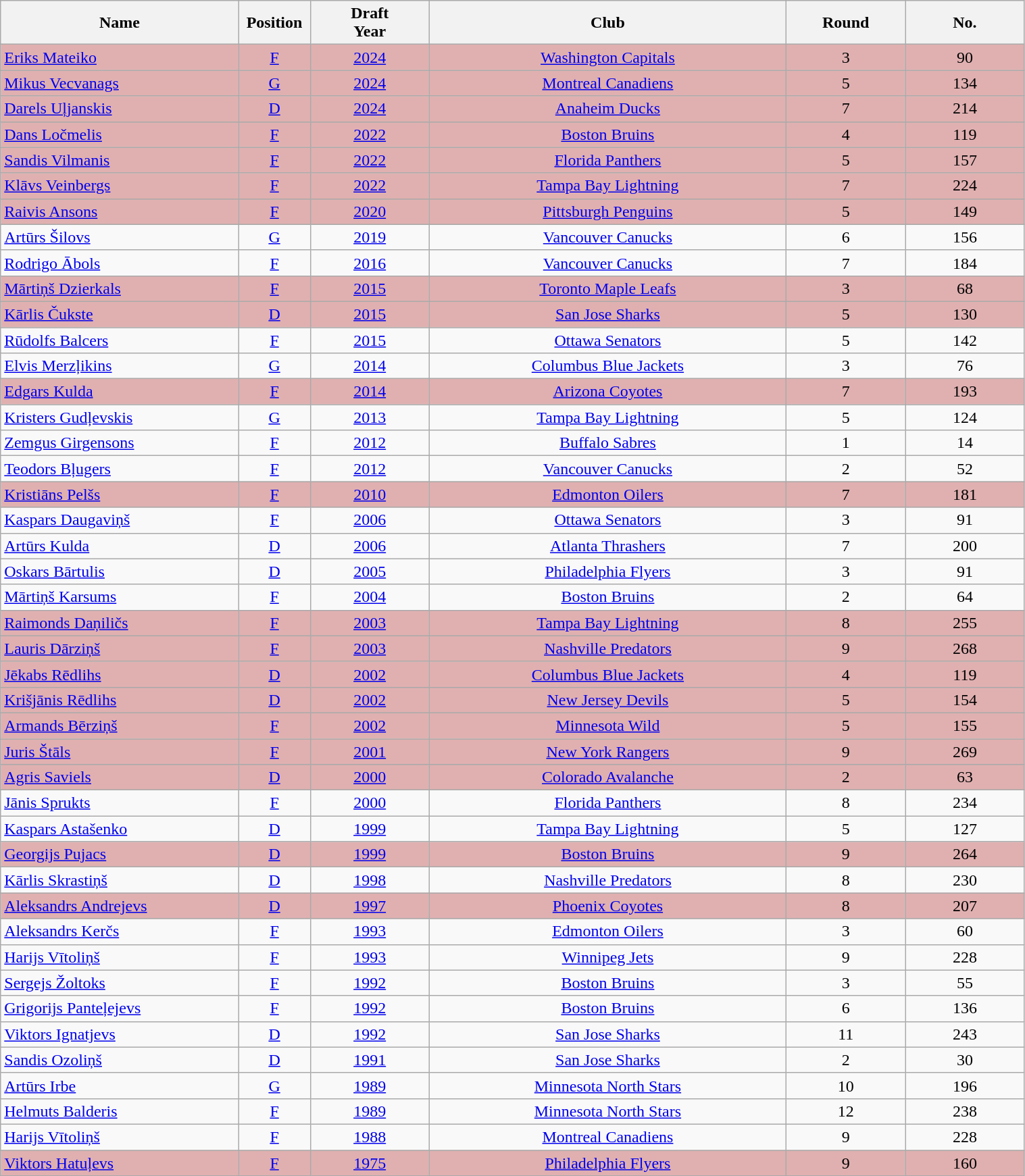<table class="wikitable sortable" width="80%">
<tr>
<th bgcolor="#e0e0e0" width="20%">Name</th>
<th bgcolor="#e0e0e0" width="5%">Position</th>
<th bgcolor="#e0e0e0" width="10%">Draft<br>Year</th>
<th bgcolor="#e0e0e0" width="30%">Club</th>
<th bgcolor="#e0e0e0" width="10%">Round</th>
<th bgcolor="#e0e0e0" width="10%">No.</th>
</tr>
<tr align="center" bgcolor="#E0B0B0">
<td align="left"><a href='#'>Eriks Mateiko</a></td>
<td><a href='#'>F</a></td>
<td><a href='#'>2024</a></td>
<td><a href='#'>Washington Capitals</a></td>
<td>3</td>
<td>90</td>
</tr>
<tr align="center" bgcolor="#E0B0B0">
<td align="left"><a href='#'>Mikus Vecvanags</a></td>
<td><a href='#'>G</a></td>
<td><a href='#'>2024</a></td>
<td><a href='#'>Montreal Canadiens</a></td>
<td>5</td>
<td>134</td>
</tr>
<tr align="center" bgcolor="#E0B0B0">
<td align="left"><a href='#'>Darels Uļjanskis</a></td>
<td><a href='#'>D</a></td>
<td><a href='#'>2024</a></td>
<td><a href='#'>Anaheim Ducks</a></td>
<td>7</td>
<td>214</td>
</tr>
<tr align="center" bgcolor="#E0B0B0">
<td align="left"><a href='#'>Dans Ločmelis</a></td>
<td><a href='#'>F</a></td>
<td><a href='#'>2022</a></td>
<td><a href='#'>Boston Bruins</a></td>
<td>4</td>
<td>119</td>
</tr>
<tr align="center" bgcolor="#E0B0B0">
<td align="left"><a href='#'>Sandis Vilmanis</a></td>
<td><a href='#'>F</a></td>
<td><a href='#'>2022</a></td>
<td><a href='#'>Florida Panthers</a></td>
<td>5</td>
<td>157</td>
</tr>
<tr align="center" bgcolor="#E0B0B0">
<td align="left"><a href='#'>Klāvs Veinbergs</a></td>
<td><a href='#'>F</a></td>
<td><a href='#'>2022</a></td>
<td><a href='#'>Tampa Bay Lightning</a></td>
<td>7</td>
<td>224</td>
</tr>
<tr align="center" bgcolor="#E0B0B0">
<td align="left"><a href='#'>Raivis Ansons</a></td>
<td><a href='#'>F</a></td>
<td><a href='#'>2020</a></td>
<td><a href='#'>Pittsburgh Penguins</a></td>
<td>5</td>
<td>149</td>
</tr>
<tr align="center">
<td align="left"><a href='#'>Artūrs Šilovs</a></td>
<td><a href='#'>G</a></td>
<td><a href='#'>2019</a></td>
<td><a href='#'>Vancouver Canucks</a></td>
<td>6</td>
<td>156</td>
</tr>
<tr align="center">
<td align="left"><a href='#'>Rodrigo Ābols</a></td>
<td><a href='#'>F</a></td>
<td><a href='#'>2016</a></td>
<td><a href='#'>Vancouver Canucks</a></td>
<td>7</td>
<td>184</td>
</tr>
<tr align="center" bgcolor="#E0B0B0">
<td align="left"><a href='#'>Mārtiņš Dzierkals</a></td>
<td><a href='#'>F</a></td>
<td><a href='#'>2015</a></td>
<td><a href='#'>Toronto Maple Leafs</a></td>
<td>3</td>
<td>68</td>
</tr>
<tr align="center" bgcolor="#E0B0B0">
<td align="left"><a href='#'>Kārlis Čukste</a></td>
<td><a href='#'>D</a></td>
<td><a href='#'>2015</a></td>
<td><a href='#'>San Jose Sharks</a></td>
<td>5</td>
<td>130</td>
</tr>
<tr align="center">
<td align="left"><a href='#'>Rūdolfs Balcers</a></td>
<td><a href='#'>F</a></td>
<td><a href='#'>2015</a></td>
<td><a href='#'>Ottawa Senators</a></td>
<td>5</td>
<td>142</td>
</tr>
<tr align="center">
<td align="left"><a href='#'>Elvis Merzļikins</a></td>
<td><a href='#'>G</a></td>
<td><a href='#'>2014</a></td>
<td><a href='#'>Columbus Blue Jackets</a></td>
<td>3</td>
<td>76</td>
</tr>
<tr align="center" bgcolor="#E0B0B0">
<td align="left"><a href='#'>Edgars Kulda</a></td>
<td><a href='#'>F</a></td>
<td><a href='#'>2014</a></td>
<td><a href='#'>Arizona Coyotes</a></td>
<td>7</td>
<td>193</td>
</tr>
<tr align="center">
<td align="left"><a href='#'>Kristers Gudļevskis</a></td>
<td><a href='#'>G</a></td>
<td><a href='#'>2013</a></td>
<td><a href='#'>Tampa Bay Lightning</a></td>
<td>5</td>
<td>124</td>
</tr>
<tr align="center">
<td align="left"><a href='#'>Zemgus Girgensons</a></td>
<td><a href='#'>F</a></td>
<td><a href='#'>2012</a></td>
<td><a href='#'>Buffalo Sabres</a></td>
<td>1</td>
<td>14</td>
</tr>
<tr align="center">
<td align="left"><a href='#'>Teodors Bļugers</a></td>
<td><a href='#'>F</a></td>
<td><a href='#'>2012</a></td>
<td><a href='#'>Vancouver Canucks</a></td>
<td>2</td>
<td>52</td>
</tr>
<tr align="center" bgcolor="#E0B0B0">
<td align="left"><a href='#'>Kristiāns Pelšs</a></td>
<td><a href='#'>F</a></td>
<td><a href='#'>2010</a></td>
<td><a href='#'>Edmonton Oilers</a></td>
<td>7</td>
<td>181</td>
</tr>
<tr align="center">
<td align="left"><a href='#'>Kaspars Daugaviņš</a></td>
<td><a href='#'>F</a></td>
<td><a href='#'>2006</a></td>
<td><a href='#'>Ottawa Senators</a></td>
<td>3</td>
<td>91</td>
</tr>
<tr align="center">
<td align="left"><a href='#'>Artūrs Kulda</a></td>
<td><a href='#'>D</a></td>
<td><a href='#'>2006</a></td>
<td><a href='#'>Atlanta Thrashers</a></td>
<td>7</td>
<td>200</td>
</tr>
<tr align="center">
<td align="left"><a href='#'>Oskars Bārtulis</a></td>
<td><a href='#'>D</a></td>
<td><a href='#'>2005</a></td>
<td><a href='#'>Philadelphia Flyers</a></td>
<td>3</td>
<td>91</td>
</tr>
<tr align="center">
<td align="left"><a href='#'>Mārtiņš Karsums</a></td>
<td><a href='#'>F</a></td>
<td><a href='#'>2004</a></td>
<td><a href='#'>Boston Bruins</a></td>
<td>2</td>
<td>64</td>
</tr>
<tr align="center" bgcolor="#E0B0B0">
<td align="left"><a href='#'>Raimonds Daņiličs</a></td>
<td><a href='#'>F</a></td>
<td><a href='#'>2003</a></td>
<td><a href='#'>Tampa Bay Lightning</a></td>
<td>8</td>
<td>255</td>
</tr>
<tr align="center" bgcolor="#E0B0B0">
<td align="left"><a href='#'>Lauris Dārziņš</a></td>
<td><a href='#'>F</a></td>
<td><a href='#'>2003</a></td>
<td><a href='#'>Nashville Predators</a></td>
<td>9</td>
<td>268</td>
</tr>
<tr align="center" bgcolor="#E0B0B0">
<td align="left"><a href='#'>Jēkabs Rēdlihs</a></td>
<td><a href='#'>D</a></td>
<td><a href='#'>2002</a></td>
<td><a href='#'>Columbus Blue Jackets</a></td>
<td>4</td>
<td>119</td>
</tr>
<tr align="center" bgcolor="#E0B0B0">
<td align="left"><a href='#'>Krišjānis Rēdlihs</a></td>
<td><a href='#'>D</a></td>
<td><a href='#'>2002</a></td>
<td><a href='#'>New Jersey Devils</a></td>
<td>5</td>
<td>154</td>
</tr>
<tr align="center" bgcolor="#E0B0B0">
<td align="left"><a href='#'>Armands Bērziņš</a></td>
<td><a href='#'>F</a></td>
<td><a href='#'>2002</a></td>
<td><a href='#'>Minnesota Wild</a></td>
<td>5</td>
<td>155</td>
</tr>
<tr align="center" bgcolor="#E0B0B0">
<td align="left"><a href='#'>Juris Štāls</a></td>
<td><a href='#'>F</a></td>
<td><a href='#'>2001</a></td>
<td><a href='#'>New York Rangers</a></td>
<td>9</td>
<td>269</td>
</tr>
<tr align="center" bgcolor="#E0B0B0">
<td align="left"><a href='#'>Agris Saviels</a></td>
<td><a href='#'>D</a></td>
<td><a href='#'>2000</a></td>
<td><a href='#'>Colorado Avalanche</a></td>
<td>2</td>
<td>63</td>
</tr>
<tr align="center">
<td align="left"><a href='#'>Jānis Sprukts</a></td>
<td><a href='#'>F</a></td>
<td><a href='#'>2000</a></td>
<td><a href='#'>Florida Panthers</a></td>
<td>8</td>
<td>234</td>
</tr>
<tr align="center">
<td align="left"><a href='#'>Kaspars Astašenko</a></td>
<td><a href='#'>D</a></td>
<td><a href='#'>1999</a></td>
<td><a href='#'>Tampa Bay Lightning</a></td>
<td>5</td>
<td>127</td>
</tr>
<tr align="center" bgcolor="#E0B0B0">
<td align="left"><a href='#'>Georgijs Pujacs</a></td>
<td><a href='#'>D</a></td>
<td><a href='#'>1999</a></td>
<td><a href='#'>Boston Bruins</a></td>
<td>9</td>
<td>264</td>
</tr>
<tr align="center">
<td align="left"><a href='#'>Kārlis Skrastiņš</a></td>
<td><a href='#'>D</a></td>
<td><a href='#'>1998</a></td>
<td><a href='#'>Nashville Predators</a></td>
<td>8</td>
<td>230</td>
</tr>
<tr align="center" bgcolor="#E0B0B0">
<td align="left"><a href='#'>Aleksandrs Andrejevs</a></td>
<td><a href='#'>D</a></td>
<td><a href='#'>1997</a></td>
<td><a href='#'>Phoenix Coyotes</a></td>
<td>8</td>
<td>207</td>
</tr>
<tr align="center">
<td align="left"><a href='#'>Aleksandrs Kerčs</a></td>
<td><a href='#'>F</a></td>
<td><a href='#'>1993</a></td>
<td><a href='#'>Edmonton Oilers</a></td>
<td>3</td>
<td>60</td>
</tr>
<tr align="center">
<td align="left"><a href='#'>Harijs Vītoliņš</a></td>
<td><a href='#'>F</a></td>
<td><a href='#'>1993</a></td>
<td><a href='#'>Winnipeg Jets</a></td>
<td>9</td>
<td>228</td>
</tr>
<tr align="center">
<td align="left"><a href='#'>Sergejs Žoltoks</a></td>
<td><a href='#'>F</a></td>
<td><a href='#'>1992</a></td>
<td><a href='#'>Boston Bruins</a></td>
<td>3</td>
<td>55</td>
</tr>
<tr align="center">
<td align="left"><a href='#'>Grigorijs Panteļejevs</a></td>
<td><a href='#'>F</a></td>
<td><a href='#'>1992</a></td>
<td><a href='#'>Boston Bruins</a></td>
<td>6</td>
<td>136</td>
</tr>
<tr align="center">
<td align="left"><a href='#'>Viktors Ignatjevs</a></td>
<td><a href='#'>D</a></td>
<td><a href='#'>1992</a></td>
<td><a href='#'>San Jose Sharks</a></td>
<td>11</td>
<td>243</td>
</tr>
<tr align="center">
<td align="left"><a href='#'>Sandis Ozoliņš</a></td>
<td><a href='#'>D</a></td>
<td><a href='#'>1991</a></td>
<td><a href='#'>San Jose Sharks</a></td>
<td>2</td>
<td>30</td>
</tr>
<tr align="center">
<td align="left"><a href='#'>Artūrs Irbe</a></td>
<td><a href='#'>G</a></td>
<td><a href='#'>1989</a></td>
<td><a href='#'>Minnesota North Stars</a></td>
<td>10</td>
<td>196</td>
</tr>
<tr align="center">
<td align="left"><a href='#'>Helmuts Balderis</a></td>
<td><a href='#'>F</a></td>
<td><a href='#'>1989</a></td>
<td><a href='#'>Minnesota North Stars</a></td>
<td>12</td>
<td>238</td>
</tr>
<tr align="center">
<td align="left"><a href='#'>Harijs Vītoliņš</a></td>
<td><a href='#'>F</a></td>
<td><a href='#'>1988</a></td>
<td><a href='#'>Montreal Canadiens</a></td>
<td>9</td>
<td>228</td>
</tr>
<tr align="center" bgcolor="#E0B0B0">
<td align="left"><a href='#'>Viktors Hatuļevs</a></td>
<td><a href='#'>F</a></td>
<td><a href='#'>1975</a></td>
<td><a href='#'>Philadelphia Flyers</a></td>
<td>9</td>
<td>160</td>
</tr>
</table>
